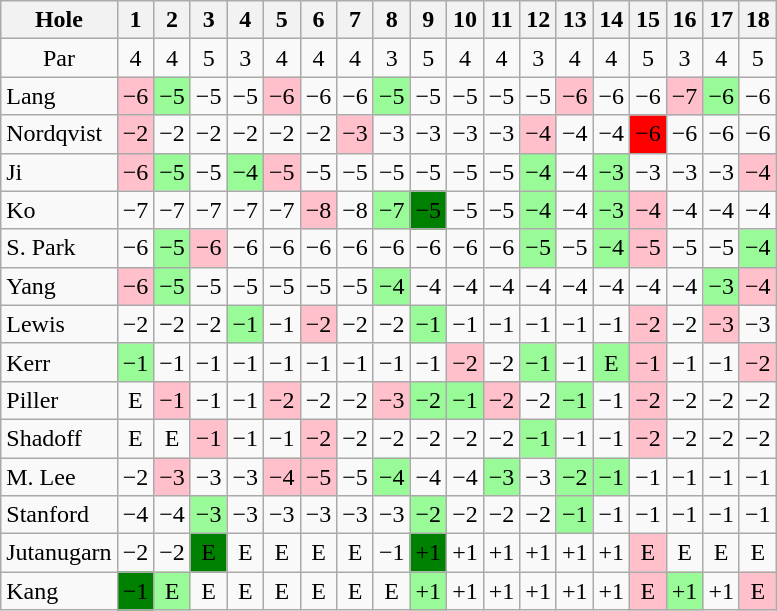<table class="wikitable" style="text-align:center">
<tr>
<th>Hole</th>
<th>1</th>
<th>2</th>
<th>3</th>
<th>4</th>
<th>5</th>
<th>6</th>
<th>7</th>
<th>8</th>
<th>9</th>
<th>10</th>
<th>11</th>
<th>12</th>
<th>13</th>
<th>14</th>
<th>15</th>
<th>16</th>
<th>17</th>
<th>18</th>
</tr>
<tr>
<td>Par</td>
<td>4</td>
<td>4</td>
<td>5</td>
<td>3</td>
<td>4</td>
<td>4</td>
<td>4</td>
<td>3</td>
<td>5</td>
<td>4</td>
<td>4</td>
<td>3</td>
<td>4</td>
<td>4</td>
<td>5</td>
<td>3</td>
<td>4</td>
<td>5</td>
</tr>
<tr>
<td align=left> Lang</td>
<td style="background: Pink;">−6</td>
<td style="background: PaleGreen;">−5</td>
<td>−5</td>
<td>−5</td>
<td style="background: Pink;">−6</td>
<td>−6</td>
<td>−6</td>
<td style="background: PaleGreen;">−5</td>
<td>−5</td>
<td>−5</td>
<td>−5</td>
<td>−5</td>
<td style="background: Pink;">−6</td>
<td>−6</td>
<td>−6</td>
<td style="background: Pink;">−7</td>
<td style="background: PaleGreen;">−6</td>
<td>−6</td>
</tr>
<tr>
<td align=left> Nordqvist</td>
<td style="background: Pink;">−2</td>
<td>−2</td>
<td>−2</td>
<td>−2</td>
<td>−2</td>
<td>−2</td>
<td style="background: Pink;">−3</td>
<td>−3</td>
<td>−3</td>
<td>−3</td>
<td>−3</td>
<td style="background: Pink;">−4</td>
<td>−4</td>
<td>−4</td>
<td style="background: Red;">−6</td>
<td>−6</td>
<td>−6</td>
<td>−6</td>
</tr>
<tr>
<td align=left> Ji</td>
<td style="background: Pink;">−6</td>
<td style="background: PaleGreen;">−5</td>
<td>−5</td>
<td style="background: PaleGreen;">−4</td>
<td style="background: Pink;">−5</td>
<td>−5</td>
<td>−5</td>
<td>−5</td>
<td>−5</td>
<td>−5</td>
<td>−5</td>
<td style="background: PaleGreen;">−4</td>
<td>−4</td>
<td style="background: PaleGreen;">−3</td>
<td>−3</td>
<td>−3</td>
<td>−3</td>
<td style="background: Pink;">−4</td>
</tr>
<tr>
<td align=left> Ko</td>
<td>−7</td>
<td>−7</td>
<td>−7</td>
<td>−7</td>
<td>−7</td>
<td style="background: Pink;">−8</td>
<td>−8</td>
<td style="background: PaleGreen;">−7</td>
<td style="background: Green;">−5</td>
<td>−5</td>
<td>−5</td>
<td style="background: PaleGreen;">−4</td>
<td>−4</td>
<td style="background: PaleGreen;">−3</td>
<td style="background: Pink;">−4</td>
<td>−4</td>
<td>−4</td>
<td>−4</td>
</tr>
<tr>
<td align=left> S. Park</td>
<td>−6</td>
<td style="background: PaleGreen;">−5</td>
<td style="background: Pink;">−6</td>
<td>−6</td>
<td>−6</td>
<td>−6</td>
<td>−6</td>
<td>−6</td>
<td>−6</td>
<td>−6</td>
<td>−6</td>
<td style="background: PaleGreen;">−5</td>
<td>−5</td>
<td style="background: PaleGreen;">−4</td>
<td style="background: Pink;">−5</td>
<td>−5</td>
<td>−5</td>
<td style="background: PaleGreen;">−4</td>
</tr>
<tr>
<td align=left> Yang</td>
<td style="background: Pink;">−6</td>
<td style="background: PaleGreen;">−5</td>
<td>−5</td>
<td>−5</td>
<td>−5</td>
<td>−5</td>
<td>−5</td>
<td style="background: PaleGreen;">−4</td>
<td>−4</td>
<td>−4</td>
<td>−4</td>
<td>−4</td>
<td>−4</td>
<td>−4</td>
<td>−4</td>
<td>−4</td>
<td style="background: PaleGreen;">−3</td>
<td style="background: Pink;">−4</td>
</tr>
<tr>
<td align=left> Lewis</td>
<td>−2</td>
<td>−2</td>
<td>−2</td>
<td style="background: PaleGreen;">−1</td>
<td>−1</td>
<td style="background: Pink;">−2</td>
<td>−2</td>
<td>−2</td>
<td style="background: PaleGreen;">−1</td>
<td>−1</td>
<td>−1</td>
<td>−1</td>
<td>−1</td>
<td>−1</td>
<td style="background: Pink;">−2</td>
<td>−2</td>
<td style="background: Pink;">−3</td>
<td>−3</td>
</tr>
<tr>
<td align=left> Kerr</td>
<td style="background: PaleGreen;">−1</td>
<td>−1</td>
<td>−1</td>
<td>−1</td>
<td>−1</td>
<td>−1</td>
<td>−1</td>
<td>−1</td>
<td>−1</td>
<td style="background: Pink;">−2</td>
<td>−2</td>
<td style="background: PaleGreen;">−1</td>
<td>−1</td>
<td style="background: PaleGreen;">E</td>
<td style="background: Pink;">−1</td>
<td>−1</td>
<td>−1</td>
<td style="background: Pink;">−2</td>
</tr>
<tr>
<td align=left> Piller</td>
<td>E</td>
<td style="background: Pink;">−1</td>
<td>−1</td>
<td>−1</td>
<td style="background: Pink;">−2</td>
<td>−2</td>
<td>−2</td>
<td style="background: Pink;">−3</td>
<td style="background: PaleGreen;">−2</td>
<td style="background: PaleGreen;">−1</td>
<td style="background: Pink;">−2</td>
<td>−2</td>
<td style="background: PaleGreen;">−1</td>
<td>−1</td>
<td style="background: Pink;">−2</td>
<td>−2</td>
<td>−2</td>
<td>−2</td>
</tr>
<tr>
<td align=left> Shadoff</td>
<td>E</td>
<td>E</td>
<td style="background: Pink;">−1</td>
<td>−1</td>
<td>−1</td>
<td style="background: Pink;">−2</td>
<td>−2</td>
<td>−2</td>
<td>−2</td>
<td>−2</td>
<td>−2</td>
<td style="background: PaleGreen;">−1</td>
<td>−1</td>
<td>−1</td>
<td style="background: Pink;">−2</td>
<td>−2</td>
<td>−2</td>
<td>−2</td>
</tr>
<tr>
<td align=left> M. Lee</td>
<td>−2</td>
<td style="background: Pink;">−3</td>
<td>−3</td>
<td>−3</td>
<td style="background: Pink;">−4</td>
<td style="background: Pink;">−5</td>
<td>−5</td>
<td style="background: PaleGreen;">−4</td>
<td>−4</td>
<td>−4</td>
<td style="background: PaleGreen;">−3</td>
<td>−3</td>
<td style="background: PaleGreen;">−2</td>
<td style="background: PaleGreen;">−1</td>
<td>−1</td>
<td>−1</td>
<td>−1</td>
<td>−1</td>
</tr>
<tr>
<td align=left> Stanford</td>
<td>−4</td>
<td>−4</td>
<td style="background: PaleGreen;">−3</td>
<td>−3</td>
<td>−3</td>
<td>−3</td>
<td>−3</td>
<td>−3</td>
<td style="background: PaleGreen;">−2</td>
<td>−2</td>
<td>−2</td>
<td>−2</td>
<td style="background: PaleGreen;">−1</td>
<td>−1</td>
<td>−1</td>
<td>−1</td>
<td>−1</td>
<td>−1</td>
</tr>
<tr>
<td align=left> Jutanugarn</td>
<td>−2</td>
<td>−2</td>
<td style="background: Green;">E</td>
<td>E</td>
<td>E</td>
<td>E</td>
<td>E</td>
<td>−1</td>
<td style="background: Green;">+1</td>
<td>+1</td>
<td>+1</td>
<td>+1</td>
<td>+1</td>
<td>+1</td>
<td style="background: Pink;">E</td>
<td>E</td>
<td>E</td>
<td>E</td>
</tr>
<tr>
<td align=left> Kang</td>
<td style="background: Green;">−1</td>
<td style="background: PaleGreen;">E</td>
<td>E</td>
<td>E</td>
<td>E</td>
<td>E</td>
<td>E</td>
<td>E</td>
<td style="background: PaleGreen;">+1</td>
<td>+1</td>
<td>+1</td>
<td>+1</td>
<td>+1</td>
<td>+1</td>
<td style="background: Pink;">E</td>
<td style="background: PaleGreen;">+1</td>
<td>+1</td>
<td style="background: Pink;">E</td>
</tr>
</table>
